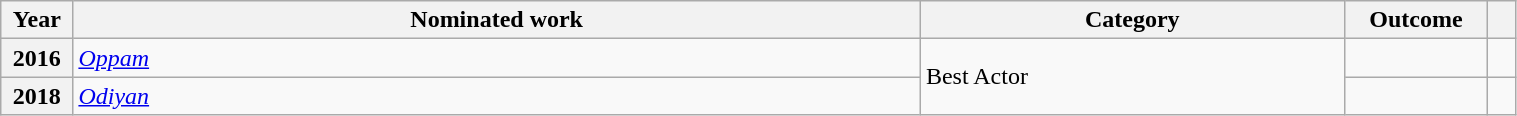<table class="wikitable plainrowheaders" style="width:80%;">
<tr>
<th scope="col" style="width:1%;">Year</th>
<th scope="col" style="width:30%;">Nominated work</th>
<th scope="col" style="width:15%;">Category</th>
<th scope="col" style="width:3%;">Outcome</th>
<th scope="col" style="width:1%;"></th>
</tr>
<tr>
<th scope="row">2016</th>
<td><em><a href='#'>Oppam</a></em></td>
<td rowspan="2">Best Actor</td>
<td></td>
<td style="text-align:center;"></td>
</tr>
<tr>
<th scope="row">2018</th>
<td><em><a href='#'>Odiyan</a></em></td>
<td></td>
<td style="text-align:center;"></td>
</tr>
</table>
